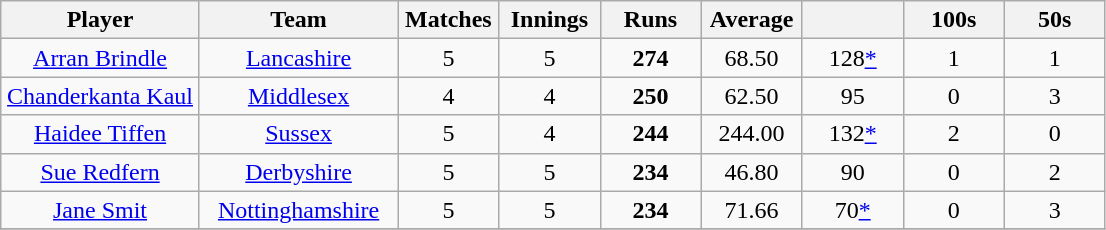<table class="wikitable" style="text-align:center;">
<tr>
<th width=125>Player</th>
<th width=125>Team</th>
<th width=60>Matches</th>
<th width=60>Innings</th>
<th width=60>Runs</th>
<th width=60>Average</th>
<th width=60></th>
<th width=60>100s</th>
<th width=60>50s</th>
</tr>
<tr>
<td><a href='#'>Arran Brindle</a></td>
<td><a href='#'>Lancashire</a></td>
<td>5</td>
<td>5</td>
<td><strong>274</strong></td>
<td>68.50</td>
<td>128<a href='#'>*</a></td>
<td>1</td>
<td>1</td>
</tr>
<tr>
<td><a href='#'>Chanderkanta Kaul</a></td>
<td><a href='#'>Middlesex</a></td>
<td>4</td>
<td>4</td>
<td><strong>250</strong></td>
<td>62.50</td>
<td>95</td>
<td>0</td>
<td>3</td>
</tr>
<tr>
<td><a href='#'>Haidee Tiffen</a></td>
<td><a href='#'>Sussex</a></td>
<td>5</td>
<td>4</td>
<td><strong>244</strong></td>
<td>244.00</td>
<td>132<a href='#'>*</a></td>
<td>2</td>
<td>0</td>
</tr>
<tr>
<td><a href='#'>Sue Redfern</a></td>
<td><a href='#'>Derbyshire</a></td>
<td>5</td>
<td>5</td>
<td><strong>234</strong></td>
<td>46.80</td>
<td>90</td>
<td>0</td>
<td>2</td>
</tr>
<tr>
<td><a href='#'>Jane Smit</a></td>
<td><a href='#'>Nottinghamshire</a></td>
<td>5</td>
<td>5</td>
<td><strong>234</strong></td>
<td>71.66</td>
<td>70<a href='#'>*</a></td>
<td>0</td>
<td>3</td>
</tr>
<tr>
</tr>
</table>
